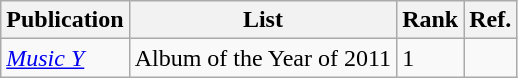<table class="wikitable">
<tr>
<th>Publication</th>
<th>List</th>
<th>Rank</th>
<th>Ref.</th>
</tr>
<tr>
<td><em><a href='#'>Music Y</a></em></td>
<td>Album of the Year of 2011</td>
<td>1</td>
<td></td>
</tr>
</table>
